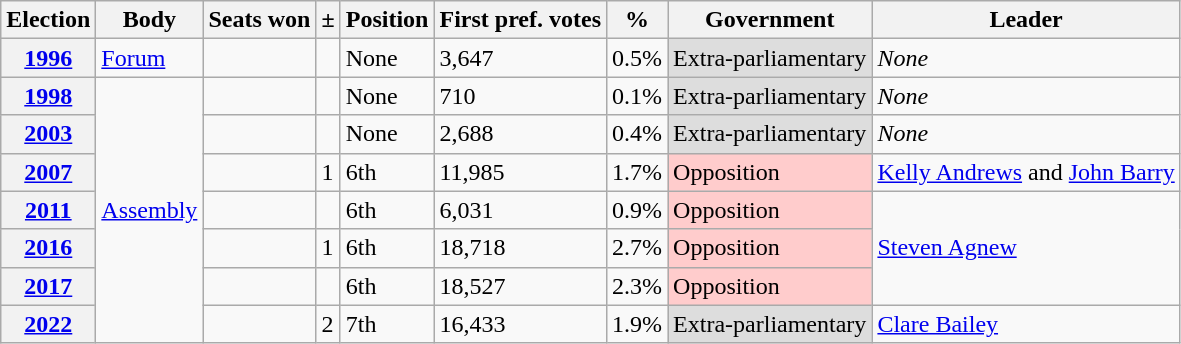<table class="wikitable">
<tr>
<th>Election</th>
<th>Body</th>
<th>Seats won</th>
<th>±</th>
<th>Position</th>
<th>First pref. votes</th>
<th>%</th>
<th>Government</th>
<th>Leader</th>
</tr>
<tr>
<th><a href='#'>1996</a></th>
<td><a href='#'>Forum</a></td>
<td></td>
<td></td>
<td>None</td>
<td>3,647</td>
<td>0.5%</td>
<td style="background-color:#DDD">Extra-parliamentary</td>
<td><em>None</em></td>
</tr>
<tr>
<th><a href='#'>1998</a></th>
<td rowspan="7"><a href='#'>Assembly</a></td>
<td></td>
<td></td>
<td>None</td>
<td>710</td>
<td>0.1%</td>
<td style="background-color:#DDD">Extra-parliamentary</td>
<td><em>None</em></td>
</tr>
<tr>
<th><a href='#'>2003</a></th>
<td></td>
<td></td>
<td>None</td>
<td>2,688</td>
<td>0.4%</td>
<td style="background-color:#DDD">Extra-parliamentary</td>
<td><em>None</em></td>
</tr>
<tr>
<th><a href='#'>2007</a></th>
<td></td>
<td>1</td>
<td>6th</td>
<td>11,985</td>
<td>1.7%</td>
<td style="background-color:#FFCCCC">Opposition</td>
<td><a href='#'>Kelly Andrews</a> and <a href='#'>John Barry</a></td>
</tr>
<tr>
<th><a href='#'>2011</a></th>
<td></td>
<td></td>
<td>6th</td>
<td>6,031</td>
<td>0.9%</td>
<td style="background-color:#FFCCCC">Opposition</td>
<td rowspan="3"><a href='#'>Steven Agnew</a></td>
</tr>
<tr>
<th><a href='#'>2016</a></th>
<td></td>
<td>1</td>
<td>6th</td>
<td>18,718</td>
<td>2.7%</td>
<td style="background-color:#FFCCCC">Opposition</td>
</tr>
<tr>
<th><a href='#'>2017</a></th>
<td></td>
<td></td>
<td>6th</td>
<td>18,527</td>
<td>2.3%</td>
<td style="background-color:#FFCCCC">Opposition</td>
</tr>
<tr>
<th><a href='#'>2022</a></th>
<td></td>
<td>2</td>
<td>7th</td>
<td>16,433</td>
<td>1.9%</td>
<td style="background-color:#DDD">Extra-parliamentary</td>
<td><a href='#'>Clare Bailey</a></td>
</tr>
</table>
